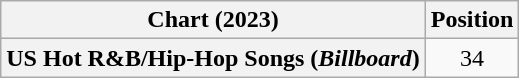<table class="wikitable sortable plainrowheaders" style="text-align:center">
<tr>
<th scope="col">Chart (2023)</th>
<th scope="col">Position</th>
</tr>
<tr>
<th scope="row">US Hot R&B/Hip-Hop Songs (<em>Billboard</em>)</th>
<td>34</td>
</tr>
</table>
